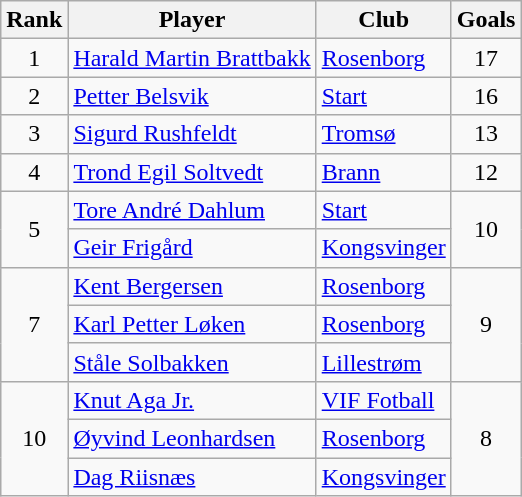<table class="wikitable" style="text-align:center">
<tr>
<th>Rank</th>
<th>Player</th>
<th>Club</th>
<th>Goals</th>
</tr>
<tr>
<td>1</td>
<td align="left"> <a href='#'>Harald Martin Brattbakk</a></td>
<td align="left"><a href='#'>Rosenborg</a></td>
<td>17</td>
</tr>
<tr>
<td>2</td>
<td align="left"> <a href='#'>Petter Belsvik</a></td>
<td align="left"><a href='#'>Start</a></td>
<td>16</td>
</tr>
<tr>
<td>3</td>
<td align="left"> <a href='#'>Sigurd Rushfeldt</a></td>
<td align="left"><a href='#'>Tromsø</a></td>
<td>13</td>
</tr>
<tr>
<td>4</td>
<td align="left"> <a href='#'>Trond Egil Soltvedt</a></td>
<td align="left"><a href='#'>Brann</a></td>
<td>12</td>
</tr>
<tr>
<td rowspan="2">5</td>
<td align="left"> <a href='#'>Tore André Dahlum</a></td>
<td align="left"><a href='#'>Start</a></td>
<td rowspan="2">10</td>
</tr>
<tr>
<td align="left"> <a href='#'>Geir Frigård</a></td>
<td align="left"><a href='#'>Kongsvinger</a></td>
</tr>
<tr>
<td rowspan="3">7</td>
<td align="left"> <a href='#'>Kent Bergersen</a></td>
<td align="left"><a href='#'>Rosenborg</a></td>
<td rowspan="3">9</td>
</tr>
<tr>
<td align="left"> <a href='#'>Karl Petter Løken</a></td>
<td align="left"><a href='#'>Rosenborg</a></td>
</tr>
<tr>
<td align="left"> <a href='#'>Ståle Solbakken</a></td>
<td align="left"><a href='#'>Lillestrøm</a></td>
</tr>
<tr>
<td rowspan="3">10</td>
<td align="left"> <a href='#'>Knut Aga Jr.</a></td>
<td align="left"><a href='#'>VIF Fotball</a></td>
<td rowspan="3">8</td>
</tr>
<tr>
<td align="left"> <a href='#'>Øyvind Leonhardsen</a></td>
<td align="left"><a href='#'>Rosenborg</a></td>
</tr>
<tr>
<td align="left"> <a href='#'>Dag Riisnæs</a></td>
<td align="left"><a href='#'>Kongsvinger</a></td>
</tr>
</table>
